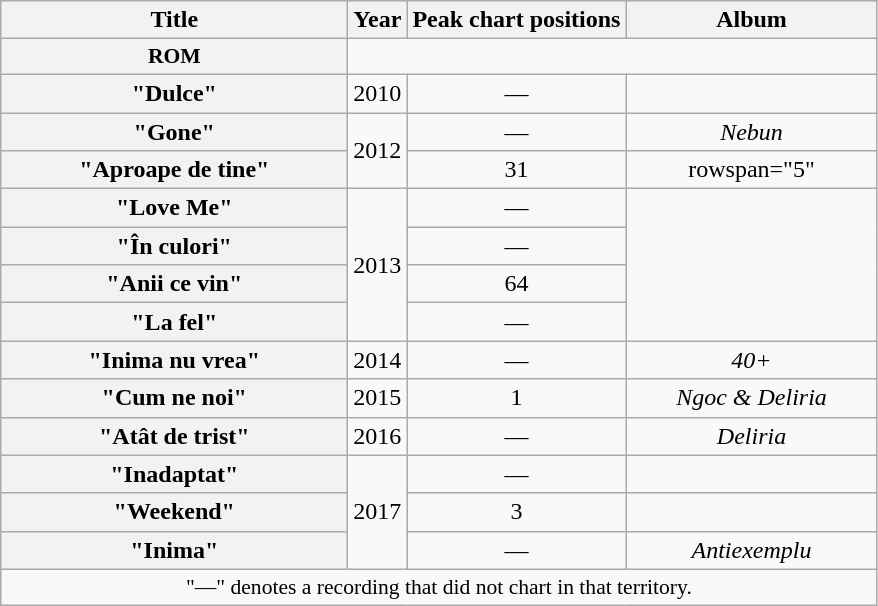<table class="wikitable plainrowheaders" style="text-align:center;">
<tr>
<th scope="col" rowspan="2" style="width:14em;">Title</th>
<th scope="col" rowspan="2" style="width:1em;">Year</th>
<th colspan="1" scope="col">Peak chart positions</th>
<th scope="col" rowspan="2" style="width:10em;">Album</th>
</tr>
<tr>
</tr>
<tr>
<th scope="col" style="width:2.5em;font-size:90%;">ROM<br></th>
</tr>
<tr>
<th scope="row">"Dulce"<br></th>
<td>2010</td>
<td>—</td>
<td></td>
</tr>
<tr>
<th scope="row">"Gone"<br></th>
<td rowspan="2">2012</td>
<td>—</td>
<td><em>Nebun</em></td>
</tr>
<tr>
<th scope="row">"Aproape de tine"<br></th>
<td>31</td>
<td>rowspan="5" </td>
</tr>
<tr>
<th scope="row">"Love Me"<br></th>
<td rowspan="4">2013</td>
<td>—</td>
</tr>
<tr>
<th scope="row">"În culori"<br></th>
<td>—</td>
</tr>
<tr>
<th scope="row">"Anii ce vin"<br></th>
<td>64</td>
</tr>
<tr>
<th scope="row">"La fel"<br></th>
<td>—</td>
</tr>
<tr>
<th scope="row">"Inima nu vrea"<br></th>
<td>2014</td>
<td>—</td>
<td><em>40+</em></td>
</tr>
<tr>
<th scope="row">"Cum ne noi"<br></th>
<td>2015</td>
<td>1</td>
<td><em>Ngoc & Deliria</em></td>
</tr>
<tr>
<th scope="row">"Atât de trist"<br></th>
<td>2016</td>
<td>—</td>
<td><em>Deliria</em></td>
</tr>
<tr>
<th scope="row">"Inadaptat"<br></th>
<td rowspan="3">2017</td>
<td>—</td>
<td></td>
</tr>
<tr>
<th scope="row">"Weekend"<br></th>
<td>3</td>
<td></td>
</tr>
<tr>
<th scope="row">"Inima"<br></th>
<td>—</td>
<td><em>Antiexemplu</em></td>
</tr>
<tr>
<td colspan="18" style="font-size:90%">"—" denotes a recording that did not chart in that territory.</td>
</tr>
</table>
